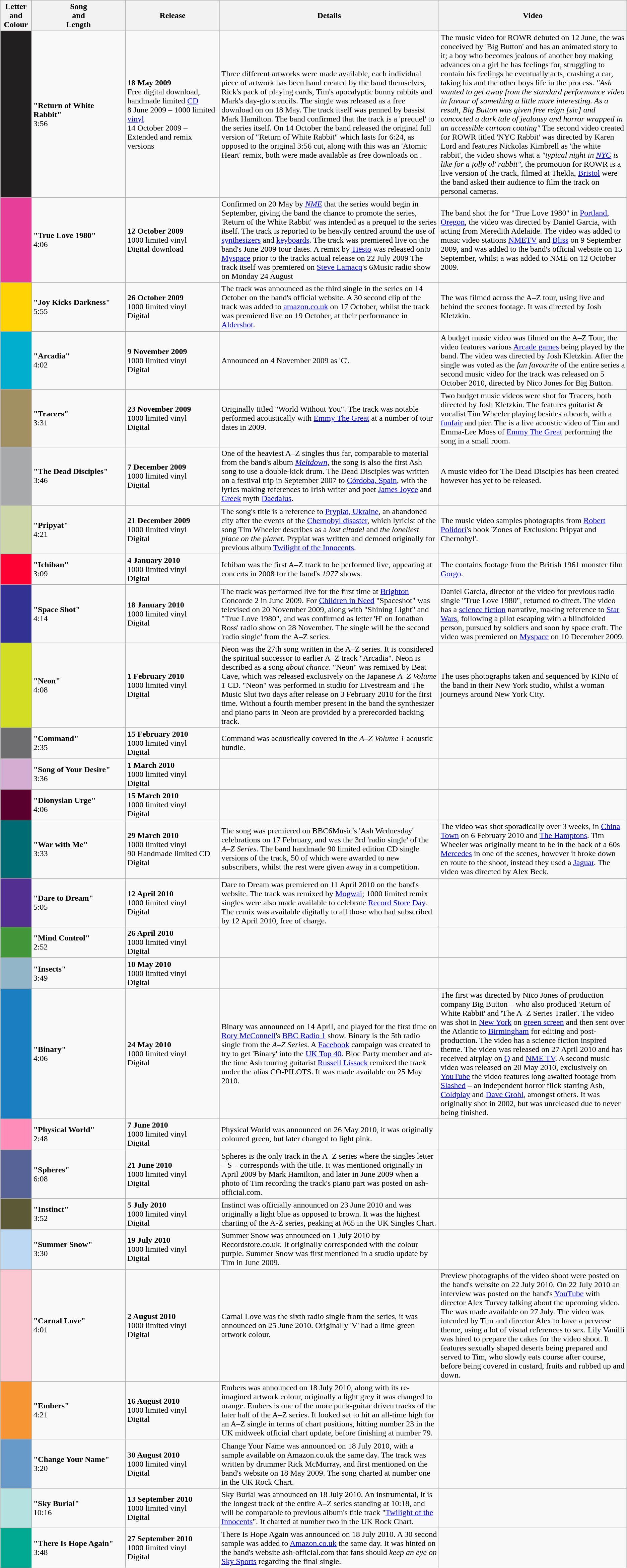<table class="wikitable sortable">
<tr>
<th width=5%>Letter<br>and<br>Colour</th>
<th width=15%>Song<br>and<br>Length</th>
<th width=15%>Release</th>
<th width=35%>Details</th>
<th width=35%>Video</th>
</tr>
<tr>
<td bgcolor="#231f20" align="center"><strong></strong></td>
<td><strong>"Return of White Rabbit"</strong><br>3:56</td>
<td><strong>18 May 2009</strong><br>Free digital download, handmade limited <a href='#'>CD</a><br>8 June 2009 – 1000 limited <a href='#'>vinyl</a><br>14 October 2009 – Extended and remix versions</td>
<td>Three different artworks were made available, each individual piece of artwork has been hand created by the band themselves, Rick's pack of playing cards, Tim's apocalyptic bunny rabbits and Mark's day-glo stencils. The single was released as a free download on  on 18 May. The track itself was penned by bassist Mark Hamilton. The band confirmed that the track is a 'prequel' to the series itself. On 14 October the band released the original full version of "Return of White Rabbit" which lasts for 6:24, as opposed to the original 3:56 cut, along with this was an 'Atomic Heart' remix, both were made available as free downloads on .</td>
<td>The music video for ROWR debuted on 12 June, the  was conceived by 'Big Button' and has an animated story to it; a boy who becomes jealous of another boy making advances on a girl he has feelings for, struggling to contain his feelings he eventually acts, crashing a car, taking his and the other boys life in the process. <em>"Ash wanted to get away from the standard performance video in favour of something a little more interesting. As a result, Big Button was given free reign [sic] and concocted a dark tale of jealousy and horror wrapped in an accessible cartoon coating"</em> The second video created for ROWR titled 'NYC Rabbit' was directed by Karen Lord and features Nickolas Kimbrell as 'the white rabbit', the video shows what a <em>"typical night in <a href='#'>NYC</a> is like for a jolly ol' rabbit"</em>, the  promotion for ROWR is a live version of the track, filmed at Thekla, <a href='#'>Bristol</a> were the band asked their audience to film the track on personal cameras.</td>
</tr>
<tr>
<td bgcolor="#e73e99" align="center"><strong></strong></td>
<td><strong>"True Love 1980"</strong><br>4:06</td>
<td><strong>12 October 2009</strong><br>1000 limited vinyl<br>Digital download</td>
<td>Confirmed on 20 May by <em><a href='#'>NME</a></em> that the series would begin in September, giving the band the chance to promote the series, 'Return of the White Rabbit' was intended as a prequel to the series itself. The track is reported to be heavily centred around the use of <a href='#'>synthesizers</a> and <a href='#'>keyboards</a>. The track was premiered live on the band's June 2009 tour dates. A remix by <a href='#'>Tiësto</a> was released onto <a href='#'>Myspace</a> prior to the tracks actual release on 22 July 2009 The track itself was premiered on <a href='#'>Steve Lamacq</a>'s 6Music radio show on Monday 24 August</td>
<td>The band shot the  for "True Love 1980" in <a href='#'>Portland, Oregon</a>, the video was directed by Daniel Garcia, with acting from Meredith Adelaide. The video was added to music video stations <a href='#'>NMETV</a> and <a href='#'>Bliss</a> on 9 September 2009, and was added to the band's official website on 15 September, whilst a  was added to NME on 12 October 2009.</td>
</tr>
<tr>
<td bgcolor="#ffd203" align="center"><strong></strong></td>
<td><strong>"Joy Kicks Darkness"</strong><br>5:55</td>
<td><strong>26 October 2009</strong><br>1000 limited vinyl<br>Digital</td>
<td>The track was announced as the third single in the series on 14 October on the band's official website.  A 30 second clip of the track was added to <a href='#'>amazon.co.uk</a> on 17 October, whilst the track was premiered live on 19 October, at their performance in <a href='#'>Aldershot</a>.</td>
<td>The  was filmed across the A–Z tour, using live and behind the scenes footage. It was directed by Josh Kletzkin.</td>
</tr>
<tr>
<td bgcolor="#00aed0" align="center"><strong></strong></td>
<td><strong>"Arcadia"</strong><br>4:02</td>
<td><strong>9 November 2009</strong><br>1000 limited vinyl<br>Digital</td>
<td>Announced on 4 November 2009 as 'C'.</td>
<td>A budget music video was filmed on the A–Z Tour, the video features various <a href='#'>Arcade games</a> being played by the band. The video was directed by Josh Kletzkin. After the single was voted as the <em>fan favourite</em> of the entire series a second music video for the track was released on 5 October 2010, directed by Nico Jones for Big Button.</td>
</tr>
<tr>
<td bgcolor="#a29062" align="center"><strong></strong></td>
<td><strong>"Tracers"</strong><br>3:31</td>
<td><strong>23 November 2009</strong><br>1000 limited vinyl<br>Digital</td>
<td>Originally titled "World Without You". The track was notable performed acoustically with <a href='#'>Emmy The Great</a> at a number of tour dates in 2009.</td>
<td>Two budget music videos were shot for Tracers, both directed by Josh Kletzkin. The  features guitarist & vocalist Tim Wheeler playing besides a beach, with a <a href='#'>funfair</a> and pier. The  is a live acoustic video of Tim and Emma-Lee Moss of <a href='#'>Emmy The Great</a> performing the song in a small room.</td>
</tr>
<tr>
<td bgcolor="#a8a9ad" align="center"><strong></strong></td>
<td><strong>"The Dead Disciples"</strong><br>3:46</td>
<td><strong>7 December 2009</strong><br>1000 limited vinyl<br>Digital</td>
<td>One of the heaviest A–Z singles thus far, comparable to material from the band's album <em><a href='#'>Meltdown</a></em>, the song is also the first Ash song to use a double-kick drum. The Dead Disciples was written on a festival trip in September 2007 to <a href='#'>Córdoba, Spain</a>, with the lyrics making references to Irish writer and poet <a href='#'>James Joyce</a> and <a href='#'>Greek</a> myth <a href='#'>Daedalus</a>.</td>
<td>A music video for The Dead Disciples has been created however has yet to be released.</td>
</tr>
<tr>
<td bgcolor="#cdd6a9" align="center"><strong></strong></td>
<td><strong>"Pripyat"</strong><br>4:21</td>
<td><strong>21 December 2009</strong><br>1000 limited vinyl<br>Digital</td>
<td>The song's title is a reference to <a href='#'>Prypiat, Ukraine</a>, an abandoned city after the events of the <a href='#'>Chernobyl disaster</a>, which lyricist of the song Tim Wheeler describes as a <em>lost citadel</em> and <em>the loneliest place on the planet</em>. Prypiat was written and demoed originally for previous album <a href='#'>Twilight of the Innocents</a>.</td>
<td>The music video samples photographs from <a href='#'>Robert Polidori</a>'s book 'Zones of Exclusion: Pripyat and Chernobyl'.</td>
</tr>
<tr>
<td bgcolor="#ff0033" align="center"><strong></strong></td>
<td><strong>"Ichiban"</strong><br>3:09</td>
<td><strong>4 January 2010</strong><br>1000 limited vinyl<br>Digital</td>
<td>Ichiban was the first A–Z track to be performed live, appearing at concerts in 2008 for the band's <em>1977</em> shows.</td>
<td>The  contains footage from the British 1961 monster film <a href='#'>Gorgo</a>.</td>
</tr>
<tr>
<td bgcolor="#333192" align="center"><strong></strong></td>
<td><strong>"Space Shot"</strong><br>4:14</td>
<td><strong>18 January 2010</strong><br>1000 limited vinyl<br>Digital</td>
<td>The track was performed live for the first time at <a href='#'>Brighton</a> Concorde 2 in June 2009. For <a href='#'>Children in Need</a> "Spaceshot" was televised on 20 November 2009, along with "Shining Light" and "True Love 1980", and was confirmed as letter 'H' on Jonathan Ross' radio show on 28 November. The single will be the second 'radio single' from the A–Z series.</td>
<td>Daniel Garcia, director of the video for previous radio single "True Love 1980", returned to direct. The video has a <a href='#'>science fiction</a> narrative, making reference to <a href='#'>Star Wars</a>, following a pilot escaping with a blindfolded person, pursued by soldiers and soon by space craft. The video was premiered on <a href='#'>Myspace</a> on 10 December 2009.</td>
</tr>
<tr>
<td bgcolor="#d2de24" align="center"><strong></strong></td>
<td><strong>"Neon"</strong><br>4:08</td>
<td><strong>1 February 2010</strong><br>1000 limited vinyl<br>Digital</td>
<td>Neon was the 27th song written in the A–Z series. It is considered the spiritual successor to earlier A–Z track "Arcadia". Neon is described as a song <em>about chance</em>. "Neon" was remixed by Beat Cave, which was released exclusively on the Japanese <em>A–Z Volume 1</em> CD. "Neon" was performed in studio for Livestream and The Music Slut two days after release on 3 February 2010 for the first time. Without a fourth member present in the band the synthesizer and piano parts in Neon are provided by a prerecorded backing track.</td>
<td>The  uses photographs taken and sequenced by KINo of the band in their New York studio, whilst a woman journeys around New York City.</td>
</tr>
<tr>
<td bgcolor="#6d6c71" align="center"><strong></strong></td>
<td><strong>"Command"</strong><br>2:35</td>
<td><strong>15 February 2010</strong><br>1000 limited vinyl<br>Digital</td>
<td>Command was acoustically covered in the <em>A–Z Volume 1</em> acoustic bundle.</td>
<td></td>
</tr>
<tr>
<td bgcolor="#d3add2" align="center"><strong></strong></td>
<td><strong>"Song of Your Desire"</strong><br>3:36</td>
<td><strong>1 March 2010</strong><br>1000 limited vinyl<br>Digital</td>
<td></td>
<td></td>
</tr>
<tr>
<td bgcolor="#59002e" align="center"><strong></strong></td>
<td><strong>"Dionysian Urge"</strong><br>4:06</td>
<td><strong>15 March 2010</strong><br>1000 limited vinyl<br>Digital</td>
<td></td>
<td></td>
</tr>
<tr>
<td bgcolor="#006a72" align="center"><strong></strong></td>
<td><strong>"War with Me"</strong><br>3:33</td>
<td><strong>29 March 2010</strong><br>1000 limited vinyl<br>90 Handmade limited CD<br>Digital</td>
<td>The song was premiered on BBC6Music's 'Ash Wednesday' celebrations on 17 February, and was the 3rd 'radio single' of the <em>A–Z Series</em>. The band handmade 90 limited edition CD single versions of the track, 50 of which were awarded to new subscribers, whilst the rest were given away in a competition.</td>
<td>The video was shot sporadically over 3 weeks, in <a href='#'>China Town</a> on 6 February 2010 and <a href='#'>The Hamptons</a>. Tim Wheeler was originally meant to be in the back of a 60s <a href='#'>Mercedes</a> in one of the scenes, however it broke down en route to the shoot, instead they used a <a href='#'>Jaguar</a>. The video was directed by Alex Beck.</td>
</tr>
<tr>
<td bgcolor="#523091" align="center"><strong></strong></td>
<td><strong>"Dare to Dream"</strong><br>5:05</td>
<td><strong>12 April 2010</strong><br>1000 limited vinyl<br>Digital</td>
<td>Dare to Dream was premiered on 11 April 2010 on the band's website. The track was remixed by <a href='#'>Mogwai</a>; 1000 limited remix singles were also made available to celebrate <a href='#'>Record Store Day</a>. The remix was available digitally to all those who had subscribed by 12 April 2010, free of charge.</td>
<td></td>
</tr>
<tr>
<td bgcolor="#419639" align="center"><strong></strong></td>
<td><strong>"Mind Control"</strong><br>2:52</td>
<td><strong>26 April 2010</strong><br>1000 limited vinyl<br>Digital</td>
<td></td>
<td></td>
</tr>
<tr>
<td bgcolor="#92b5c8" align="center"><strong></strong></td>
<td><strong>"Insects"</strong><br>3:49</td>
<td><strong>10 May 2010</strong><br>1000 limited vinyl<br>Digital</td>
<td></td>
<td></td>
</tr>
<tr>
<td bgcolor="#1b7ebf" align="center"><strong></strong></td>
<td><strong>"Binary"</strong><br>4:06</td>
<td><strong>24 May 2010</strong><br>1000 limited vinyl<br>Digital</td>
<td>Binary was announced on 14 April, and played for the first time on <a href='#'>Rory McConnell</a>'s <a href='#'>BBC Radio 1</a> show. Binary is the 5th radio single from the <em>A–Z Series</em>. A <a href='#'>Facebook</a> campaign was created to try to get 'Binary' into the <a href='#'>UK Top 40</a>. Bloc Party member and at-the time Ash touring guitarist <a href='#'>Russell Lissack</a> remixed the track under the alias CO-PILOTS. It was made available on 25 May 2010.</td>
<td>The first  was directed by Nico Jones of production company Big Button – who also produced 'Return of White Rabbit' and 'The A–Z Series Trailer'. The video was shot in <a href='#'>New York</a> on <a href='#'>green screen</a> and then sent over the Atlantic to <a href='#'>Birmingham</a> for editing and post-production. The video has a science fiction inspired theme. The video was released on 27 April 2010 and has received airplay on <a href='#'>Q</a> and <a href='#'>NME TV</a>. A second music video was released on 20 May 2010, exclusively on <a href='#'>YouTube</a> the video features long awaited footage from <a href='#'>Slashed</a> – an independent horror flick starring Ash, <a href='#'>Coldplay</a> and <a href='#'>Dave Grohl</a>, amongst others. It was originally shot in 2002, but was unreleased due to never being finished.</td>
</tr>
<tr>
<td bgcolor="#ff8eba" align="center"><strong></strong></td>
<td><strong>"Physical World"</strong><br>2:48</td>
<td><strong>7 June 2010</strong><br>1000 limited vinyl<br>Digital</td>
<td>Physical World was announced on 26 May 2010, it was originally coloured green, but later changed to light pink.</td>
<td></td>
</tr>
<tr>
<td bgcolor="#566294" align="center"><strong></strong></td>
<td><strong>"Spheres"</strong><br>6:08</td>
<td><strong>21 June 2010</strong><br>1000 limited vinyl<br>Digital</td>
<td>Spheres is the only track in the A–Z series where the singles letter – S – corresponds with the title. It was mentioned originally in April 2009 by Mark Hamilton, and later in June 2009 when a photo of Tim recording the track's piano part was posted on ash-official.com.</td>
<td></td>
</tr>
<tr>
<td bgcolor="#5b5835" align="center"><strong></strong></td>
<td><strong>"Instinct"</strong><br>3:52</td>
<td><strong>5 July 2010</strong><br>1000 limited vinyl<br>Digital</td>
<td>Instinct was officially announced on 23 June 2010 and was originally a light blue as opposed to brown. It was the highest charting of the A-Z series, peaking at #65 in the UK Singles Chart.</td>
<td></td>
</tr>
<tr>
<td bgcolor="#bdd8f3" align="center"><strong></strong></td>
<td><strong>"Summer Snow"</strong><br>3:30</td>
<td><strong>19 July 2010</strong><br>1000 limited vinyl<br>Digital</td>
<td>Summer Snow was announced on 1 July 2010 by Recordstore.co.uk. It originally corresponded with the colour purple. Summer Snow was first mentioned in a studio update by Tim in June 2009.</td>
<td></td>
</tr>
<tr>
<td bgcolor="#fac6cf" align="center"><strong></strong></td>
<td><strong>"Carnal Love"</strong><br>4:01</td>
<td><strong>2 August 2010</strong><br>1000 limited vinyl<br>Digital</td>
<td>Carnal Love was the sixth radio single from the series, it was announced on 25 June 2010. Originally 'V' had a lime-green artwork colour.</td>
<td>Preview photographs of the video shoot were posted on the band's website on 22 July 2010. On 22 July 2010 an interview was posted on the band's <a href='#'>YouTube</a> with director Alex Turvey talking about the upcoming video. The  was made available on 27 July. The video was intended by Tim and director Alex to have a perverse theme, using a lot of visual references to sex. Lily Vanilli was hired to prepare the cakes for the video shoot. It features sexually shaped deserts being prepared and served to Tim, who slowly eats course after course, before being covered in custard, fruits and rubbed up and down.</td>
</tr>
<tr>
<td bgcolor="#f79434" align="center"><strong></strong></td>
<td><strong>"Embers"</strong><br>4:21</td>
<td><strong>16 August 2010</strong><br>1000 limited vinyl<br>Digital</td>
<td>Embers was announced on 18 July 2010, along with its re-imagined artwork colour, originally a light grey it was changed to orange. Embers is one of the more punk-guitar driven tracks of the later half of the A–Z series. It looked set to hit an all-time high for an A–Z single in terms of chart positions, hitting number 23 in the UK midweek official chart update, before finishing at number 79.</td>
<td></td>
</tr>
<tr>
<td bgcolor="#679ac9" align="center"><strong></strong></td>
<td><strong>"Change Your Name"</strong><br>3:20</td>
<td><strong>30 August 2010</strong><br>1000 limited vinyl<br>Digital</td>
<td>Change Your Name was announced on 18 July 2010, with a sample available on Amazon.co.uk the same day. The track was written by drummer Rick McMurray, and first mentioned on the band's website on 18 May 2009. The song charted at number one in the UK Rock Chart.</td>
<td></td>
</tr>
<tr>
<td bgcolor="#b5e1e0" align="center"><strong></strong></td>
<td><strong>"Sky Burial"</strong><br>10:16</td>
<td><strong>13 September 2010</strong><br>1000 limited vinyl<br>Digital</td>
<td>Sky Burial was announced on 18 July 2010. An instrumental, it is the longest track of the entire A–Z series standing at 10:18, and will be comparable to previous album's title track "<a href='#'>Twilight of the Innocents</a>". It charted at number two in the UK Rock Chart.</td>
<td></td>
</tr>
<tr>
<td bgcolor="#00a88f" align="center"><strong></strong></td>
<td><strong>"There Is Hope Again"</strong><br>3:48</td>
<td><strong>27 September 2010</strong><br>1000 limited vinyl<br>Digital</td>
<td>There Is Hope Again was announced on 18 July 2010. A 30 second sample was added to <a href='#'>Amazon.co.uk</a> the same day. It was hinted on the band's website ash-official.com that fans should <em>keep an eye on</em> <a href='#'>Sky Sports</a> regarding the final single.</td>
<td></td>
</tr>
<tr>
</tr>
</table>
